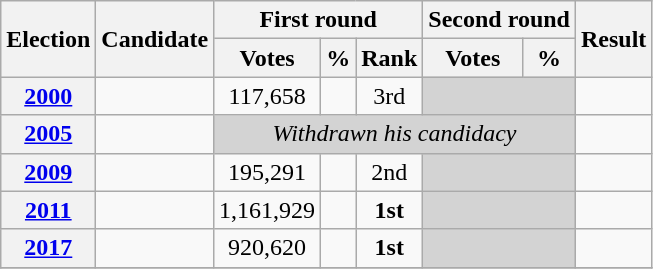<table class=wikitable style=text-align:center>
<tr>
<th rowspan="2"><strong>Election</strong></th>
<th rowspan="2">Candidate</th>
<th colspan="3" scope="col">First round</th>
<th colspan="2">Second round</th>
<th rowspan="2">Result</th>
</tr>
<tr>
<th><strong>Votes</strong></th>
<th><strong>%</strong></th>
<th>Rank</th>
<th><strong>Votes</strong></th>
<th><strong>%</strong></th>
</tr>
<tr>
<th><a href='#'>2000</a></th>
<td></td>
<td>117,658</td>
<td></td>
<td>3rd</td>
<td style="background:lightgrey;" colspan="2"></td>
<td></td>
</tr>
<tr>
<th><a href='#'>2005</a></th>
<td></td>
<td style="background:lightgrey;" colspan="5"><em>Withdrawn his candidacy</em></td>
<td></td>
</tr>
<tr>
<th><a href='#'>2009</a></th>
<td></td>
<td>195,291</td>
<td></td>
<td>2nd</td>
<td style="background:lightgrey;" colspan="2"></td>
<td></td>
</tr>
<tr>
<th><a href='#'>2011</a></th>
<td></td>
<td>1,161,929</td>
<td></td>
<td><strong>1st</strong></td>
<td style="background:lightgrey;" colspan="2"></td>
<td></td>
</tr>
<tr>
<th><a href='#'>2017</a></th>
<td></td>
<td>920,620</td>
<td></td>
<td><strong>1st</strong></td>
<td style="background:lightgrey;" colspan="2"></td>
<td></td>
</tr>
<tr>
</tr>
</table>
